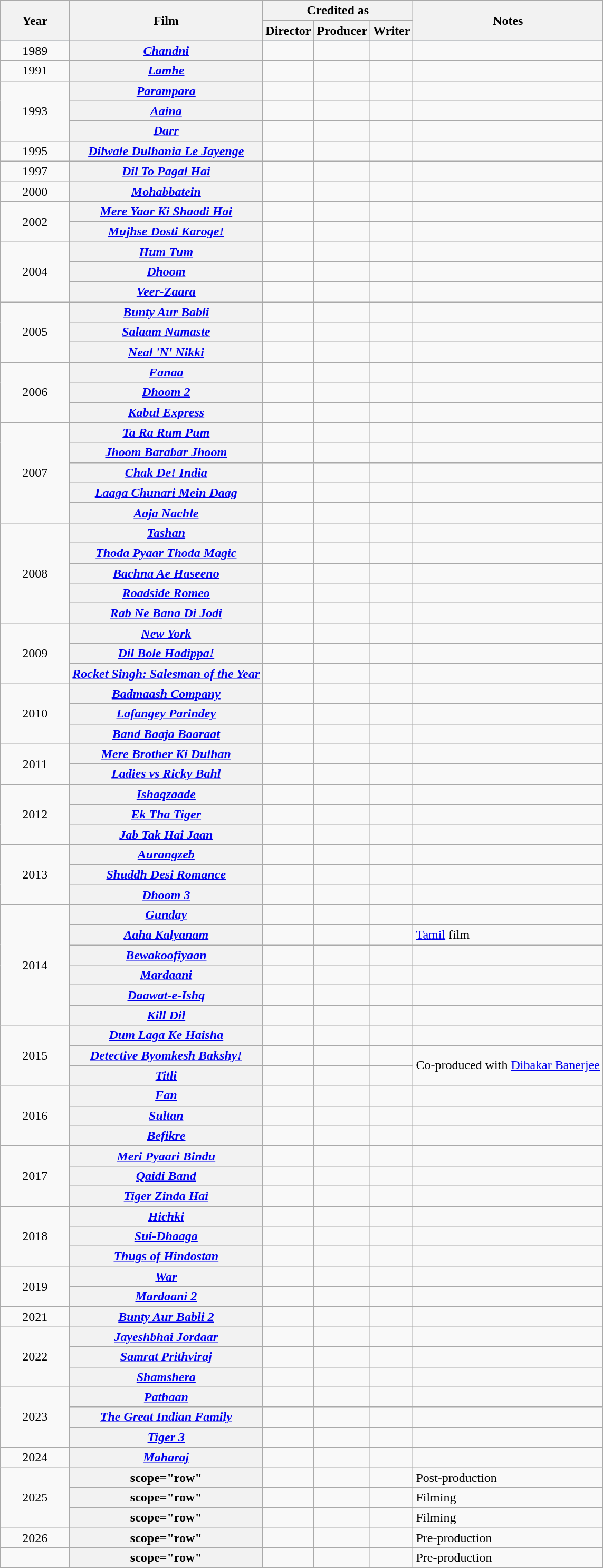<table class="wikitable plainrowheaders sortable">
<tr style="background:#b0c4de; text-align:center;">
<th rowspan="2" style="width:80px;">Year</th>
<th rowspan="2">Film</th>
<th colspan="3">Credited as</th>
<th rowspan="2">Notes</th>
</tr>
<tr style="background:#b0c4de; text-align:center;">
<th>Director</th>
<th>Producer</th>
<th>Writer</th>
</tr>
<tr>
<td style="text-align:center;">1989</td>
<th scope="row"><em><a href='#'>Chandni</a></em></th>
<td></td>
<td></td>
<td></td>
<td></td>
</tr>
<tr>
<td style="text-align:center;">1991</td>
<th scope="row"><em><a href='#'>Lamhe</a></em></th>
<td></td>
<td></td>
<td></td>
<td></td>
</tr>
<tr>
<td rowspan="3" style="text-align:center;">1993</td>
<th scope="row"><em><a href='#'>Parampara</a></em></th>
<td></td>
<td></td>
<td></td>
<td></td>
</tr>
<tr>
<th scope="row"><em><a href='#'>Aaina</a></em></th>
<td></td>
<td></td>
<td></td>
<td></td>
</tr>
<tr>
<th scope="row"><em><a href='#'>Darr</a></em></th>
<td></td>
<td></td>
<td></td>
<td></td>
</tr>
<tr>
<td style="text-align:center;">1995</td>
<th scope="row"><em><a href='#'>Dilwale Dulhania Le Jayenge</a></em></th>
<td></td>
<td></td>
<td></td>
<td></td>
</tr>
<tr>
<td style="text-align:center;">1997</td>
<th scope="row"><em><a href='#'>Dil To Pagal Hai</a></em></th>
<td></td>
<td></td>
<td></td>
<td></td>
</tr>
<tr>
<td style="text-align:center;">2000</td>
<th scope="row"><em><a href='#'>Mohabbatein</a></em></th>
<td></td>
<td></td>
<td></td>
<td></td>
</tr>
<tr>
<td rowspan="2" style="text-align:center;">2002</td>
<th scope="row"><em><a href='#'>Mere Yaar Ki Shaadi Hai</a></em></th>
<td></td>
<td></td>
<td></td>
<td></td>
</tr>
<tr>
<th scope="row"><em><a href='#'>Mujhse Dosti Karoge!</a></em></th>
<td></td>
<td></td>
<td></td>
<td></td>
</tr>
<tr>
<td rowspan="3" style="text-align:center;">2004</td>
<th scope="row"><em><a href='#'>Hum Tum</a></em></th>
<td></td>
<td></td>
<td></td>
<td></td>
</tr>
<tr>
<th scope="row"><em><a href='#'>Dhoom</a></em></th>
<td></td>
<td></td>
<td></td>
<td></td>
</tr>
<tr>
<th scope="row"><em><a href='#'>Veer-Zaara</a></em></th>
<td></td>
<td></td>
<td></td>
<td></td>
</tr>
<tr>
<td rowspan="3" style="text-align:center;">2005</td>
<th scope="row"><em><a href='#'>Bunty Aur Babli</a></em></th>
<td></td>
<td></td>
<td></td>
<td></td>
</tr>
<tr>
<th scope="row"><em><a href='#'>Salaam Namaste</a></em></th>
<td></td>
<td></td>
<td></td>
<td></td>
</tr>
<tr>
<th scope="row"><em><a href='#'>Neal 'N' Nikki</a></em></th>
<td></td>
<td></td>
<td></td>
<td></td>
</tr>
<tr>
<td rowspan="3" style="text-align:center;">2006</td>
<th scope="row"><em><a href='#'>Fanaa</a></em></th>
<td></td>
<td></td>
<td></td>
<td></td>
</tr>
<tr>
<th scope="row"><em><a href='#'>Dhoom 2</a></em></th>
<td></td>
<td></td>
<td></td>
<td></td>
</tr>
<tr>
<th scope="row"><em><a href='#'>Kabul Express</a></em></th>
<td></td>
<td></td>
<td></td>
<td></td>
</tr>
<tr>
<td rowspan="5" style="text-align:center;">2007</td>
<th scope="row"><em><a href='#'>Ta Ra Rum Pum</a></em></th>
<td></td>
<td></td>
<td></td>
<td></td>
</tr>
<tr>
<th scope="row"><em><a href='#'>Jhoom Barabar Jhoom</a></em></th>
<td></td>
<td></td>
<td></td>
<td></td>
</tr>
<tr>
<th scope="row"><em><a href='#'>Chak De! India</a></em></th>
<td></td>
<td></td>
<td></td>
<td></td>
</tr>
<tr>
<th scope="row"><em><a href='#'>Laaga Chunari Mein Daag</a></em></th>
<td></td>
<td></td>
<td></td>
<td></td>
</tr>
<tr>
<th scope="row"><em><a href='#'>Aaja Nachle</a></em></th>
<td></td>
<td></td>
<td></td>
<td></td>
</tr>
<tr>
<td rowspan="5" style="text-align:center;">2008</td>
<th scope="row"><em><a href='#'>Tashan</a></em></th>
<td></td>
<td></td>
<td></td>
<td></td>
</tr>
<tr>
<th scope="row"><em><a href='#'>Thoda Pyaar Thoda Magic</a></em></th>
<td></td>
<td></td>
<td></td>
<td></td>
</tr>
<tr>
<th scope="row"><em><a href='#'>Bachna Ae Haseeno</a></em></th>
<td></td>
<td></td>
<td></td>
<td></td>
</tr>
<tr>
<th scope="row"><em><a href='#'>Roadside Romeo</a></em></th>
<td></td>
<td></td>
<td></td>
<td></td>
</tr>
<tr>
<th scope="row"><em><a href='#'>Rab Ne Bana Di Jodi</a></em></th>
<td></td>
<td></td>
<td></td>
<td></td>
</tr>
<tr>
<td rowspan="3" style="text-align:center;">2009</td>
<th scope="row"><em><a href='#'>New York</a></em></th>
<td></td>
<td></td>
<td></td>
<td></td>
</tr>
<tr>
<th scope="row"><em><a href='#'>Dil Bole Hadippa!</a></em></th>
<td></td>
<td></td>
<td></td>
<td></td>
</tr>
<tr>
<th scope="row"><em><a href='#'>Rocket Singh: Salesman of the Year</a></em></th>
<td></td>
<td></td>
<td></td>
<td></td>
</tr>
<tr>
<td rowspan="3" style="text-align:center;">2010</td>
<th scope="row"><em><a href='#'>Badmaash Company</a></em></th>
<td></td>
<td></td>
<td></td>
<td></td>
</tr>
<tr>
<th scope="row"><em><a href='#'>Lafangey Parindey</a></em></th>
<td></td>
<td></td>
<td></td>
<td></td>
</tr>
<tr>
<th scope="row"><em><a href='#'>Band Baaja Baaraat</a></em></th>
<td></td>
<td></td>
<td></td>
<td></td>
</tr>
<tr>
<td rowspan="2" style="text-align:center;">2011</td>
<th scope="row"><em><a href='#'>Mere Brother Ki Dulhan</a></em></th>
<td></td>
<td></td>
<td></td>
<td></td>
</tr>
<tr>
<th scope="row"><em><a href='#'>Ladies vs Ricky Bahl</a></em></th>
<td></td>
<td></td>
<td></td>
<td></td>
</tr>
<tr>
<td rowspan="3" style="text-align:center;">2012</td>
<th scope="row"><em><a href='#'>Ishaqzaade</a></em></th>
<td></td>
<td></td>
<td></td>
<td></td>
</tr>
<tr>
<th scope="row"><em><a href='#'>Ek Tha Tiger</a></em></th>
<td></td>
<td></td>
<td></td>
<td></td>
</tr>
<tr>
<th scope="row"><em><a href='#'>Jab Tak Hai Jaan</a></em></th>
<td></td>
<td></td>
<td></td>
<td></td>
</tr>
<tr>
<td rowspan="3" style="text-align:center;">2013</td>
<th scope="row"><em><a href='#'>Aurangzeb</a></em></th>
<td></td>
<td></td>
<td></td>
<td></td>
</tr>
<tr>
<th scope="row"><em><a href='#'>Shuddh Desi Romance</a></em></th>
<td></td>
<td></td>
<td></td>
<td></td>
</tr>
<tr>
<th scope="row"><em><a href='#'>Dhoom 3</a></em></th>
<td></td>
<td></td>
<td></td>
<td></td>
</tr>
<tr>
<td rowspan="6" style="text-align:center;">2014</td>
<th scope="row"><em><a href='#'>Gunday</a></em></th>
<td></td>
<td></td>
<td></td>
<td></td>
</tr>
<tr>
<th scope="row"><em><a href='#'>Aaha Kalyanam</a></em></th>
<td></td>
<td></td>
<td></td>
<td><a href='#'>Tamil</a> film</td>
</tr>
<tr>
<th scope="row"><em><a href='#'>Bewakoofiyaan</a></em></th>
<td></td>
<td></td>
<td></td>
<td></td>
</tr>
<tr>
<th scope="row"><em><a href='#'>Mardaani</a></em></th>
<td></td>
<td></td>
<td></td>
<td></td>
</tr>
<tr>
<th scope="row"><em><a href='#'>Daawat-e-Ishq</a></em></th>
<td></td>
<td></td>
<td></td>
<td></td>
</tr>
<tr>
<th scope="row"><em><a href='#'>Kill Dil</a></em></th>
<td></td>
<td></td>
<td></td>
<td></td>
</tr>
<tr>
<td rowspan="3" style="text-align:center;">2015</td>
<th scope="row"><em><a href='#'>Dum Laga Ke Haisha</a></em></th>
<td></td>
<td></td>
<td></td>
</tr>
<tr>
<th scope="row"><em><a href='#'>Detective Byomkesh Bakshy!</a></em></th>
<td></td>
<td></td>
<td></td>
<td rowspan="2">Co-produced with <a href='#'>Dibakar Banerjee</a></td>
</tr>
<tr>
<th scope="row"><em><a href='#'>Titli</a></em></th>
<td></td>
<td></td>
<td></td>
</tr>
<tr>
<td rowspan="3" style="text-align:center;">2016</td>
<th scope="row"><em><a href='#'>Fan</a></em></th>
<td></td>
<td></td>
<td></td>
<td></td>
</tr>
<tr>
<th scope="row"><em><a href='#'>Sultan</a></em></th>
<td></td>
<td></td>
<td></td>
<td></td>
</tr>
<tr>
<th scope="row"><em><a href='#'>Befikre</a></em></th>
<td></td>
<td></td>
<td></td>
<td></td>
</tr>
<tr>
<td rowspan="3" style="text-align:center;">2017</td>
<th scope="row"><em><a href='#'>Meri Pyaari Bindu</a></em></th>
<td></td>
<td></td>
<td></td>
<td></td>
</tr>
<tr>
<th scope="row"><em><a href='#'>Qaidi Band</a></em></th>
<td></td>
<td></td>
<td></td>
<td></td>
</tr>
<tr>
<th scope="row"><em><a href='#'>Tiger Zinda Hai</a></em></th>
<td></td>
<td></td>
<td></td>
<td></td>
</tr>
<tr>
<td rowspan="3" style="text-align:center;">2018</td>
<th scope="row"><em><a href='#'>Hichki</a></em></th>
<td></td>
<td></td>
<td></td>
<td></td>
</tr>
<tr>
<th scope="row"><em><a href='#'>Sui-Dhaaga</a></em></th>
<td></td>
<td></td>
<td></td>
<td></td>
</tr>
<tr>
<th scope="row"><em><a href='#'>Thugs of Hindostan</a></em></th>
<td></td>
<td></td>
<td></td>
<td></td>
</tr>
<tr>
<td rowspan="2" style="text-align:center;">2019</td>
<th scope="row"><em><a href='#'>War</a></em></th>
<td></td>
<td></td>
<td></td>
<td></td>
</tr>
<tr>
<th scope="row"><em><a href='#'>Mardaani 2</a></em></th>
<td></td>
<td></td>
<td></td>
<td></td>
</tr>
<tr>
<td style="text-align:center;">2021</td>
<th scope="row"><em><a href='#'>Bunty Aur Babli 2</a></em></th>
<td></td>
<td></td>
<td></td>
<td></td>
</tr>
<tr>
<td rowspan="3" style="text-align:center;">2022</td>
<th scope="row"><em><a href='#'>Jayeshbhai Jordaar</a></em></th>
<td></td>
<td></td>
<td></td>
<td></td>
</tr>
<tr>
<th scope="row"><em><a href='#'>Samrat Prithviraj</a></em></th>
<td></td>
<td></td>
<td></td>
<td></td>
</tr>
<tr>
<th scope="row"><em><a href='#'>Shamshera</a></em></th>
<td></td>
<td></td>
<td></td>
<td></td>
</tr>
<tr>
<td rowspan="3" style="text-align:center;">2023</td>
<th scope="row"><em><a href='#'>Pathaan</a></em></th>
<td></td>
<td></td>
<td></td>
<td></td>
</tr>
<tr>
<th scope="row"><em><a href='#'>The Great Indian Family</a></em></th>
<td></td>
<td></td>
<td></td>
<td></td>
</tr>
<tr>
<th scope="row"><em><a href='#'>Tiger 3</a></em></th>
<td></td>
<td></td>
<td></td>
<td></td>
</tr>
<tr>
<td rowspan="1" style="text-align: center;">2024</td>
<th scope="row"><em><a href='#'>Maharaj</a></em></th>
<td></td>
<td></td>
<td></td>
<td></td>
</tr>
<tr>
<td rowspan="3" style="text-align:center;">2025</td>
<th>scope="row" </th>
<td></td>
<td></td>
<td></td>
<td>Post-production</td>
</tr>
<tr>
<th>scope="row" </th>
<td></td>
<td></td>
<td></td>
<td>Filming</td>
</tr>
<tr>
<th>scope="row" </th>
<td></td>
<td></td>
<td></td>
<td>Filming</td>
</tr>
<tr>
<td style="text-align:center;">2026</td>
<th>scope="row" </th>
<td></td>
<td></td>
<td></td>
<td>Pre-production</td>
</tr>
<tr>
<td></td>
<th>scope="row" </th>
<td></td>
<td></td>
<td></td>
<td>Pre-production</td>
</tr>
</table>
